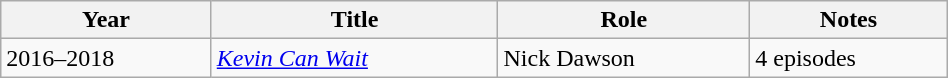<table class="wikitable" width=50%>
<tr>
<th>Year</th>
<th>Title</th>
<th>Role</th>
<th>Notes</th>
</tr>
<tr>
<td>2016–2018</td>
<td><em><a href='#'>Kevin Can Wait</a></em></td>
<td>Nick Dawson</td>
<td>4 episodes</td>
</tr>
</table>
